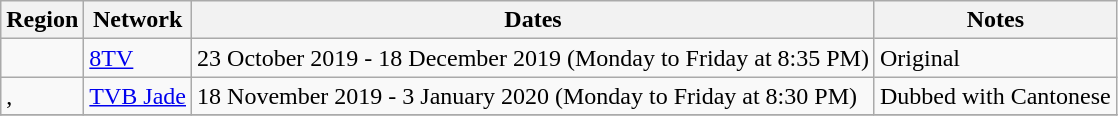<table class="wikitable">
<tr>
<th>Region</th>
<th>Network</th>
<th>Dates</th>
<th>Notes</th>
</tr>
<tr>
<td></td>
<td><a href='#'>8TV</a></td>
<td>23 October 2019 - 18 December 2019 (Monday to Friday at 8:35 PM)</td>
<td>Original</td>
</tr>
<tr>
<td>, <br></td>
<td><a href='#'>TVB Jade</a></td>
<td>18 November 2019 - 3 January 2020 (Monday to Friday at 8:30 PM)</td>
<td>Dubbed with Cantonese</td>
</tr>
<tr>
</tr>
</table>
